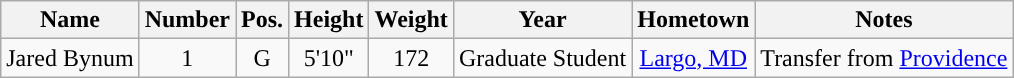<table class="wikitable sortable sortable" style="text-align: center">
<tr align=center>
<th>Name</th>
<th>Number</th>
<th>Pos.</th>
<th>Height</th>
<th>Weight</th>
<th>Year</th>
<th>Hometown</th>
<th>Notes</th>
</tr>
<tr>
<td>Jared Bynum</td>
<td>1</td>
<td>G</td>
<td>5'10"</td>
<td>172</td>
<td>Graduate Student</td>
<td><a href='#'>Largo, MD</a></td>
<td>Transfer from <a href='#'>Providence</a></td>
</tr>
</table>
